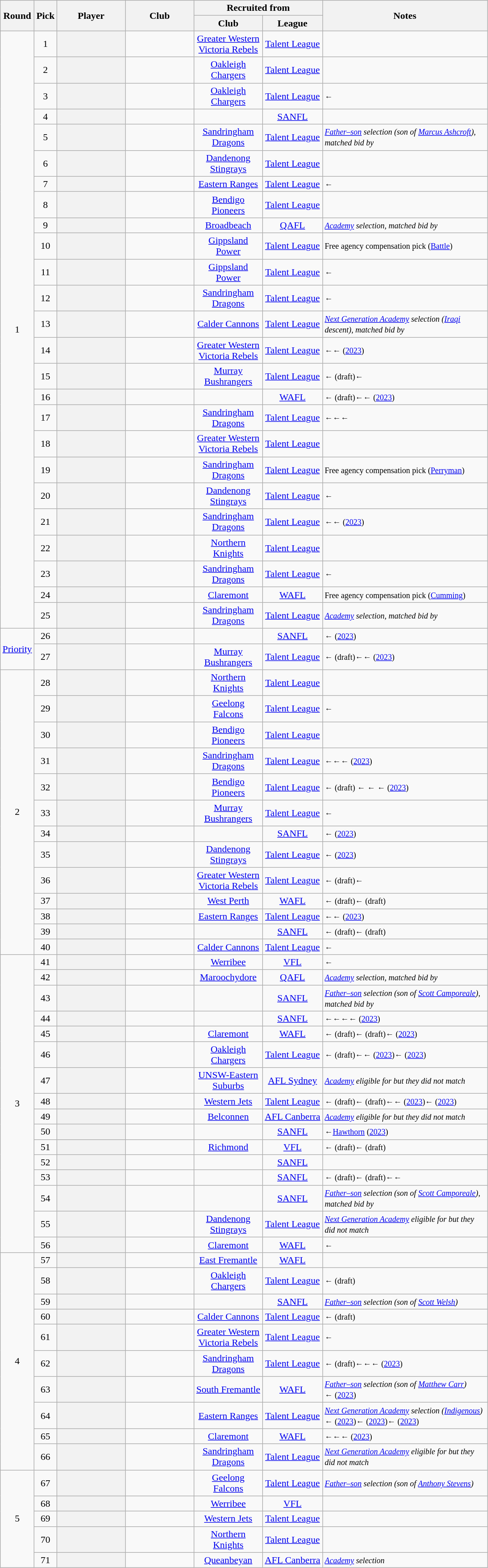<table class="wikitable sortable plainrowheaders" style="text-align:center;">
<tr>
<th rowspan=2>Round</th>
<th rowspan=2>Pick</th>
<th rowspan=2 style="width: 80pt">Player</th>
<th rowspan=2 style="width: 80pt">Club</th>
<th colspan=2>Recruited from</th>
<th class="unsortable" style="width: 200pt" rowspan=2>Notes</th>
</tr>
<tr>
<th style="width: 80pt">Club</th>
<th>League</th>
</tr>
<tr>
<td rowspan="25">1</td>
<td>1</td>
<th scope=row></th>
<td></td>
<td><a href='#'>Greater Western Victoria Rebels</a></td>
<td><a href='#'>Talent League</a></td>
<td align="left"></td>
</tr>
<tr>
<td>2</td>
<th scope=row></th>
<td></td>
<td><a href='#'>Oakleigh Chargers</a></td>
<td><a href='#'>Talent League</a></td>
<td align="left"></td>
</tr>
<tr>
<td>3</td>
<th scope=row></th>
<td></td>
<td><a href='#'>Oakleigh Chargers</a></td>
<td><a href='#'>Talent League</a></td>
<td align="left"><small>←</small></td>
</tr>
<tr>
<td>4</td>
<th scope=row></th>
<td></td>
<td></td>
<td><a href='#'>SANFL</a></td>
<td align="left"></td>
</tr>
<tr>
<td>5</td>
<th scope=row></th>
<td></td>
<td><a href='#'>Sandringham Dragons</a></td>
<td><a href='#'>Talent League</a></td>
<td align="left"><small><em><a href='#'>Father–son</a> selection (son of <a href='#'>Marcus Ashcroft</a>), matched bid by </em></small></td>
</tr>
<tr>
<td>6</td>
<th scope=row></th>
<td></td>
<td><a href='#'>Dandenong Stingrays</a></td>
<td><a href='#'>Talent League</a></td>
<td align="left"></td>
</tr>
<tr>
<td>7</td>
<th scope=row></th>
<td></td>
<td><a href='#'>Eastern Ranges</a></td>
<td><a href='#'>Talent League</a></td>
<td align="left"><small>←</small></td>
</tr>
<tr>
<td>8</td>
<th scope=row></th>
<td></td>
<td><a href='#'>Bendigo Pioneers</a></td>
<td><a href='#'>Talent League</a></td>
<td align="left"></td>
</tr>
<tr>
<td>9</td>
<th scope=row></th>
<td></td>
<td><a href='#'>Broadbeach</a></td>
<td><a href='#'>QAFL</a></td>
<td align="left"><small><em><a href='#'>Academy</a> selection, matched bid by </em></small></td>
</tr>
<tr>
<td>10</td>
<th scope=row></th>
<td></td>
<td><a href='#'>Gippsland Power</a></td>
<td><a href='#'>Talent League</a></td>
<td align="left"><small>Free agency compensation pick (<a href='#'>Battle</a>)</small></td>
</tr>
<tr>
<td>11</td>
<th scope="row"></th>
<td></td>
<td><a href='#'>Gippsland Power</a></td>
<td><a href='#'>Talent League</a></td>
<td align="left"><small>←</small></td>
</tr>
<tr>
<td>12</td>
<th scope="row"></th>
<td></td>
<td><a href='#'>Sandringham Dragons</a></td>
<td><a href='#'>Talent League</a></td>
<td align="left"><small>←</small></td>
</tr>
<tr>
<td>13</td>
<th scope="row"></th>
<td></td>
<td><a href='#'>Calder Cannons</a></td>
<td><a href='#'>Talent League</a></td>
<td align="left"><small><em><a href='#'>Next Generation Academy</a> selection (<a href='#'>Iraqi</a> descent), matched bid by </em></small></td>
</tr>
<tr>
<td>14</td>
<th scope="row"></th>
<td></td>
<td><a href='#'>Greater Western Victoria Rebels</a></td>
<td><a href='#'>Talent League</a></td>
<td align="left"><small>←← (<a href='#'>2023</a>)</small></td>
</tr>
<tr>
<td>15</td>
<th scope="row"></th>
<td></td>
<td><a href='#'>Murray Bushrangers</a></td>
<td><a href='#'>Talent League</a></td>
<td align="left"><small>← (draft)←</small></td>
</tr>
<tr>
<td>16</td>
<th scope="row"></th>
<td></td>
<td></td>
<td><a href='#'>WAFL</a></td>
<td align="left"><small>← (draft)←← (<a href='#'>2023</a>)</small></td>
</tr>
<tr>
<td>17</td>
<th scope="row"></th>
<td></td>
<td><a href='#'>Sandringham Dragons</a></td>
<td><a href='#'>Talent League</a></td>
<td align="left"><small>←←←</small></td>
</tr>
<tr>
<td>18</td>
<th scope="row"></th>
<td></td>
<td><a href='#'>Greater Western Victoria Rebels</a></td>
<td><a href='#'>Talent League</a></td>
<td align="left"></td>
</tr>
<tr>
<td>19</td>
<th scope="row"></th>
<td></td>
<td><a href='#'>Sandringham Dragons</a></td>
<td><a href='#'>Talent League</a></td>
<td align="left"><small>Free agency compensation pick (<a href='#'>Perryman</a>)</small></td>
</tr>
<tr>
<td>20</td>
<th scope="row"></th>
<td></td>
<td><a href='#'>Dandenong Stingrays</a></td>
<td><a href='#'>Talent League</a></td>
<td align="left"><small>←</small></td>
</tr>
<tr>
<td>21</td>
<th scope="row"></th>
<td></td>
<td><a href='#'>Sandringham Dragons</a></td>
<td><a href='#'>Talent League</a></td>
<td align="left"><small>←← (<a href='#'>2023</a>)</small></td>
</tr>
<tr>
<td>22</td>
<th scope="row"></th>
<td></td>
<td><a href='#'>Northern Knights</a></td>
<td><a href='#'>Talent League</a></td>
<td align="left"></td>
</tr>
<tr>
<td>23</td>
<th scope="row"></th>
<td></td>
<td><a href='#'>Sandringham Dragons</a></td>
<td><a href='#'>Talent League</a></td>
<td align="left"><small>←</small></td>
</tr>
<tr>
<td>24</td>
<th scope="row"></th>
<td></td>
<td><a href='#'>Claremont</a></td>
<td><a href='#'>WAFL</a></td>
<td align="left"><small>Free agency compensation pick (<a href='#'>Cumming</a>)</small></td>
</tr>
<tr>
<td>25</td>
<th scope=row></th>
<td></td>
<td><a href='#'>Sandringham Dragons</a></td>
<td><a href='#'>Talent League</a></td>
<td align="left"><small><em><a href='#'>Academy</a> selection, matched bid by </em></small></td>
</tr>
<tr>
<td rowspan="2"><a href='#'>Priority</a></td>
<td>26</td>
<th scope="row"></th>
<td></td>
<td></td>
<td><a href='#'>SANFL</a></td>
<td align="left"><small>← (<a href='#'>2023</a>)</small></td>
</tr>
<tr>
<td>27</td>
<th scope="row"></th>
<td></td>
<td><a href='#'>Murray Bushrangers</a></td>
<td><a href='#'>Talent League</a></td>
<td align="left"><small>← (draft)←← (<a href='#'>2023</a>)</small></td>
</tr>
<tr>
<td rowspan="13">2</td>
<td>28</td>
<th scope="row"></th>
<td></td>
<td><a href='#'>Northern Knights</a></td>
<td><a href='#'>Talent League</a></td>
<td align="left"></td>
</tr>
<tr>
<td>29</td>
<th scope="row"></th>
<td></td>
<td><a href='#'>Geelong Falcons</a></td>
<td><a href='#'>Talent League</a></td>
<td align="left"><small>← </small></td>
</tr>
<tr>
<td>30</td>
<th scope="row"></th>
<td></td>
<td><a href='#'>Bendigo Pioneers</a></td>
<td><a href='#'>Talent League</a></td>
<td align="left"></td>
</tr>
<tr>
<td>31</td>
<th scope="row"></th>
<td></td>
<td><a href='#'>Sandringham Dragons</a></td>
<td><a href='#'>Talent League</a></td>
<td align="left"><small>←←← (<a href='#'>2023</a>)</small></td>
</tr>
<tr>
<td>32</td>
<th scope="row"></th>
<td></td>
<td><a href='#'>Bendigo Pioneers</a></td>
<td><a href='#'>Talent League</a></td>
<td align="left"><small>← (draft) ← ← ← (<a href='#'>2023</a>)</small></td>
</tr>
<tr>
<td>33</td>
<th scope="row"></th>
<td></td>
<td><a href='#'>Murray Bushrangers</a></td>
<td><a href='#'>Talent League</a></td>
<td align="left"><small>←</small></td>
</tr>
<tr>
<td>34</td>
<th scope="row"></th>
<td></td>
<td></td>
<td><a href='#'>SANFL</a></td>
<td align="left"><small>← (<a href='#'>2023</a>)</small></td>
</tr>
<tr>
<td>35</td>
<th scope="row"></th>
<td></td>
<td><a href='#'>Dandenong Stingrays</a></td>
<td><a href='#'>Talent League</a></td>
<td align="left"><small>← (<a href='#'>2023</a>)</small></td>
</tr>
<tr>
<td>36</td>
<th scope="row"></th>
<td></td>
<td><a href='#'>Greater Western Victoria Rebels</a></td>
<td><a href='#'>Talent League</a></td>
<td align="left"><small>← (draft)←</small></td>
</tr>
<tr>
<td>37</td>
<th scope="row"></th>
<td></td>
<td><a href='#'>West Perth</a></td>
<td><a href='#'>WAFL</a></td>
<td align="left"><small>← (draft)← (draft)</small></td>
</tr>
<tr>
<td>38</td>
<th scope="row"></th>
<td></td>
<td><a href='#'>Eastern Ranges</a></td>
<td><a href='#'>Talent League</a></td>
<td align="left"><small>←← (<a href='#'>2023</a>)</small></td>
</tr>
<tr>
<td>39</td>
<th scope="row"></th>
<td></td>
<td></td>
<td><a href='#'>SANFL</a></td>
<td align="left"><small>← (draft)← (draft)</small></td>
</tr>
<tr>
<td>40</td>
<th scope="row"></th>
<td></td>
<td><a href='#'>Calder Cannons</a></td>
<td><a href='#'>Talent League</a></td>
<td align="left"><small>←</small></td>
</tr>
<tr>
<td rowspan="16">3</td>
<td>41</td>
<th scope="row"></th>
<td></td>
<td><a href='#'>Werribee</a></td>
<td><a href='#'>VFL</a></td>
<td align="left"><small>← </small></td>
</tr>
<tr>
<td>42</td>
<th scope=row></th>
<td></td>
<td><a href='#'>Maroochydore</a></td>
<td><a href='#'>QAFL</a></td>
<td align="left"><small><em><a href='#'>Academy</a> selection, matched bid by </em></small></td>
</tr>
<tr>
<td>43</td>
<th scope=row></th>
<td></td>
<td></td>
<td><a href='#'>SANFL</a></td>
<td align="left"><small><em><a href='#'>Father–son</a> selection (son of <a href='#'>Scott Camporeale</a>), matched bid by </em></small></td>
</tr>
<tr>
<td>44</td>
<th scope="row"></th>
<td></td>
<td></td>
<td><a href='#'>SANFL</a></td>
<td align="left"><small>←←←← (<a href='#'>2023</a>)</small></td>
</tr>
<tr>
<td>45</td>
<th scope="row"></th>
<td></td>
<td><a href='#'>Claremont</a></td>
<td><a href='#'>WAFL</a></td>
<td align="left"><small>← (draft)← (draft)← (<a href='#'>2023</a>)</small></td>
</tr>
<tr>
<td>46</td>
<th scope="row"></th>
<td></td>
<td><a href='#'>Oakleigh Chargers</a></td>
<td><a href='#'>Talent League</a></td>
<td align="left"><small>← (draft)←← (<a href='#'>2023</a>)← (<a href='#'>2023</a>)</small></td>
</tr>
<tr>
<td>47</td>
<th scope=row></th>
<td></td>
<td><a href='#'>UNSW-Eastern Suburbs</a></td>
<td><a href='#'>AFL Sydney</a></td>
<td align="left"><small><em><a href='#'>Academy</a> eligible for  but they did not match</em></small></td>
</tr>
<tr>
<td>48</td>
<th scope="row"></th>
<td></td>
<td><a href='#'>Western Jets</a></td>
<td><a href='#'>Talent League</a></td>
<td align="left"><small>← (draft)← (draft)←← (<a href='#'>2023</a>)← (<a href='#'>2023</a>)</small></td>
</tr>
<tr>
<td>49</td>
<th scope=row></th>
<td></td>
<td><a href='#'>Belconnen</a></td>
<td><a href='#'>AFL Canberra</a></td>
<td align="left"><small><em><a href='#'>Academy</a> eligible for  but they did not match</em></small></td>
</tr>
<tr>
<td>50</td>
<th scope="row"></th>
<td></td>
<td></td>
<td><a href='#'>SANFL</a></td>
<td align="left"><small>←<a href='#'>Hawthorn</a> (<a href='#'>2023</a>)</small></td>
</tr>
<tr>
<td>51</td>
<th scope="row"></th>
<td></td>
<td><a href='#'>Richmond</a></td>
<td><a href='#'>VFL</a></td>
<td align="left"><small>← (draft)← (draft)</small></td>
</tr>
<tr>
<td>52</td>
<th scope="row"></th>
<td></td>
<td></td>
<td><a href='#'>SANFL</a></td>
<td align="left"></td>
</tr>
<tr>
<td>53</td>
<th scope="row"></th>
<td></td>
<td></td>
<td><a href='#'>SANFL</a></td>
<td align="left"><small>← (draft)← (draft)←←</small></td>
</tr>
<tr>
<td>54</td>
<th scope=row></th>
<td></td>
<td></td>
<td><a href='#'>SANFL</a></td>
<td align="left"><small><em><a href='#'>Father–son</a> selection (son of <a href='#'>Scott Camporeale</a>), matched bid by </em></small></td>
</tr>
<tr>
<td>55</td>
<th scope="row"></th>
<td></td>
<td><a href='#'>Dandenong Stingrays</a></td>
<td><a href='#'>Talent League</a></td>
<td align="left"><small><em><a href='#'>Next Generation Academy</a> eligible for  but they did not match</em></small></td>
</tr>
<tr>
<td>56</td>
<th scope="row"></th>
<td></td>
<td><a href='#'>Claremont</a></td>
<td><a href='#'>WAFL</a></td>
<td align="left"><small>←</small></td>
</tr>
<tr>
<td rowspan="10">4</td>
<td>57</td>
<th scope="row"></th>
<td></td>
<td><a href='#'>East Fremantle</a></td>
<td><a href='#'>WAFL</a></td>
<td align="left"></td>
</tr>
<tr>
<td>58</td>
<th scope="row"></th>
<td></td>
<td><a href='#'>Oakleigh Chargers</a></td>
<td><a href='#'>Talent League</a></td>
<td align="left"><small>← (draft)</small></td>
</tr>
<tr>
<td>59</td>
<th scope="row"></th>
<td></td>
<td></td>
<td><a href='#'>SANFL</a></td>
<td align="left"><small><em><a href='#'>Father–son</a> selection (son of <a href='#'>Scott Welsh</a>)</em></small></td>
</tr>
<tr>
<td>60</td>
<th scope="row"></th>
<td></td>
<td><a href='#'>Calder Cannons</a></td>
<td><a href='#'>Talent League</a></td>
<td align="left"><small>← (draft)</small></td>
</tr>
<tr>
<td>61</td>
<th scope="row"></th>
<td></td>
<td><a href='#'>Greater Western Victoria Rebels</a></td>
<td><a href='#'>Talent League</a></td>
<td align="left"><small>←</small></td>
</tr>
<tr>
<td>62</td>
<th scope="row"></th>
<td></td>
<td><a href='#'>Sandringham Dragons</a></td>
<td><a href='#'>Talent League</a></td>
<td align="left"><small>← (draft)←←← (<a href='#'>2023</a>)</small></td>
</tr>
<tr>
<td>63</td>
<th scope="row"></th>
<td></td>
<td><a href='#'>South Fremantle</a></td>
<td><a href='#'>WAFL</a></td>
<td align="left"><small><em><a href='#'>Father–son</a> selection (son of <a href='#'>Matthew Carr</a>)</em></small><br><small>← (<a href='#'>2023</a>)</small></td>
</tr>
<tr>
<td>64</td>
<th scope="row"></th>
<td></td>
<td><a href='#'>Eastern Ranges</a></td>
<td><a href='#'>Talent League</a></td>
<td align="left"><small><em><a href='#'>Next Generation Academy</a> selection (<a href='#'>Indigenous</a>)</em></small><br><small>← (<a href='#'>2023</a>)← (<a href='#'>2023</a>)← (<a href='#'>2023</a>)</small></td>
</tr>
<tr>
<td>65</td>
<th scope="row"></th>
<td></td>
<td><a href='#'>Claremont</a></td>
<td><a href='#'>WAFL</a></td>
<td align="left"><small>←←← (<a href='#'>2023</a>)</small></td>
</tr>
<tr>
<td>66</td>
<th scope="row"></th>
<td></td>
<td><a href='#'>Sandringham Dragons</a></td>
<td><a href='#'>Talent League</a></td>
<td align="left"><small><em><a href='#'>Next Generation Academy</a> eligible for  but they did not match</em></small></td>
</tr>
<tr>
<td rowspan="5">5</td>
<td>67</td>
<th scope="row"></th>
<td></td>
<td><a href='#'>Geelong Falcons</a></td>
<td><a href='#'>Talent League</a></td>
<td align="left"><small><em><a href='#'>Father–son</a> selection (son of <a href='#'>Anthony Stevens</a>)</em></small></td>
</tr>
<tr>
<td>68</td>
<th scope="row"></th>
<td></td>
<td><a href='#'>Werribee</a></td>
<td><a href='#'>VFL</a></td>
<td align="left"></td>
</tr>
<tr>
<td>69</td>
<th scope="row"></th>
<td></td>
<td><a href='#'>Western Jets</a></td>
<td><a href='#'>Talent League</a></td>
<td align="left"></td>
</tr>
<tr>
<td>70</td>
<th scope="row"></th>
<td></td>
<td><a href='#'>Northern Knights</a></td>
<td><a href='#'>Talent League</a></td>
<td align="left"></td>
</tr>
<tr>
<td>71</td>
<th scope=row></th>
<td></td>
<td><a href='#'>Queanbeyan</a></td>
<td><a href='#'>AFL Canberra</a></td>
<td align="left"><small><em><a href='#'>Academy</a> selection</em></small></td>
</tr>
</table>
